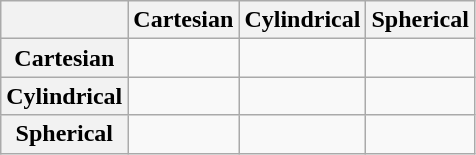<table class="wikitable">
<tr>
<th></th>
<th>Cartesian</th>
<th>Cylindrical</th>
<th>Spherical</th>
</tr>
<tr>
<th>Cartesian</th>
<td></td>
<td></td>
<td></td>
</tr>
<tr>
<th>Cylindrical</th>
<td></td>
<td></td>
<td></td>
</tr>
<tr>
<th>Spherical</th>
<td></td>
<td></td>
<td></td>
</tr>
</table>
